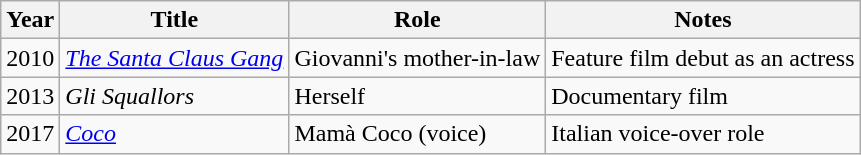<table class="wikitable">
<tr>
<th>Year</th>
<th>Title</th>
<th>Role</th>
<th>Notes</th>
</tr>
<tr>
<td>2010</td>
<td><em><a href='#'>The Santa Claus Gang</a></em></td>
<td>Giovanni's mother-in-law</td>
<td>Feature film debut as an actress</td>
</tr>
<tr>
<td>2013</td>
<td><em>Gli Squallors</em></td>
<td>Herself</td>
<td>Documentary film</td>
</tr>
<tr>
<td>2017</td>
<td><em><a href='#'>Coco</a></em></td>
<td>Mamà Coco (voice)</td>
<td>Italian voice-over role</td>
</tr>
</table>
